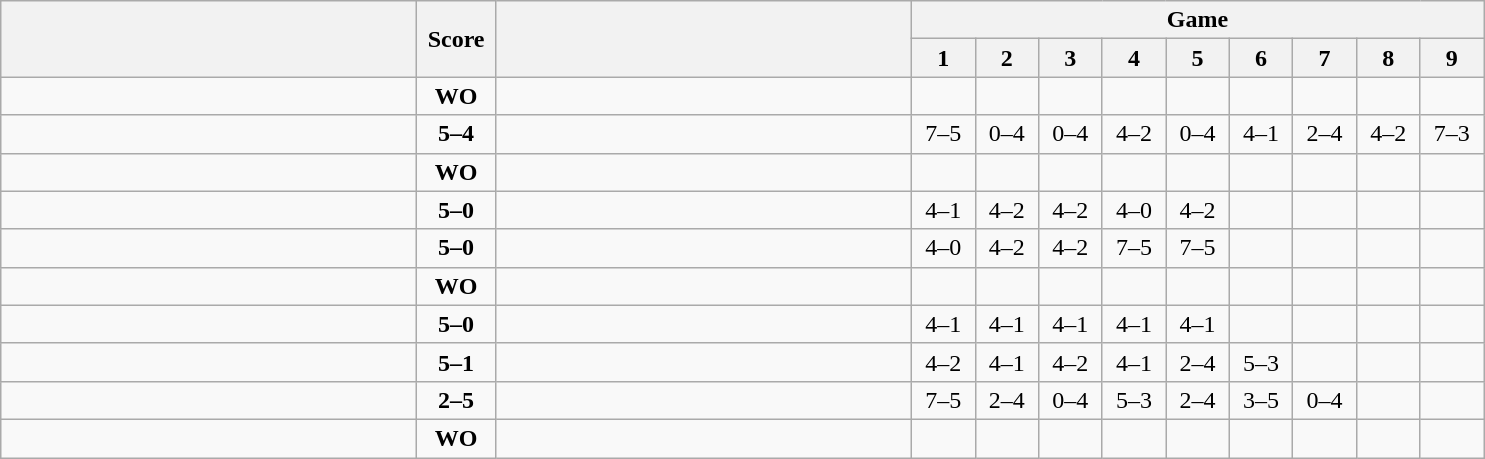<table class="wikitable" style="text-align: center;">
<tr>
<th rowspan=2 align="right" width="270"></th>
<th rowspan=2 width="45">Score</th>
<th rowspan=2 align="left" width="270"></th>
<th colspan=9>Game</th>
</tr>
<tr>
<th width="35">1</th>
<th width="35">2</th>
<th width="35">3</th>
<th width="35">4</th>
<th width="35">5</th>
<th width="35">6</th>
<th width="35">7</th>
<th width="35">8</th>
<th width="35">9</th>
</tr>
<tr>
<td align=left><strong><br></strong></td>
<td align=center><strong>WO</strong></td>
<td align=left><br></td>
<td></td>
<td></td>
<td></td>
<td></td>
<td></td>
<td></td>
<td></td>
<td></td>
<td></td>
</tr>
<tr>
<td align=left><strong><br></strong></td>
<td align=center><strong>5–4</strong></td>
<td align=left><br></td>
<td>7–5</td>
<td>0–4</td>
<td>0–4</td>
<td>4–2</td>
<td>0–4</td>
<td>4–1</td>
<td>2–4</td>
<td>4–2</td>
<td>7–3</td>
</tr>
<tr>
<td align=left><strong><br></strong></td>
<td align=center><strong>WO</strong></td>
<td align=left><br></td>
<td></td>
<td></td>
<td></td>
<td></td>
<td></td>
<td></td>
<td></td>
<td></td>
<td></td>
</tr>
<tr>
<td align=left><strong><br></strong></td>
<td align=center><strong>5–0</strong></td>
<td align=left><br></td>
<td>4–1</td>
<td>4–2</td>
<td>4–2</td>
<td>4–0</td>
<td>4–2</td>
<td></td>
<td></td>
<td></td>
<td></td>
</tr>
<tr>
<td align=left><strong><br></strong></td>
<td align=center><strong>5–0</strong></td>
<td align=left><br></td>
<td>4–0</td>
<td>4–2</td>
<td>4–2</td>
<td>7–5</td>
<td>7–5</td>
<td></td>
<td></td>
<td></td>
<td></td>
</tr>
<tr>
<td align=left><strong><br></strong></td>
<td align=center><strong>WO</strong></td>
<td align=left><br></td>
<td></td>
<td></td>
<td></td>
<td></td>
<td></td>
<td></td>
<td></td>
<td></td>
<td></td>
</tr>
<tr>
<td align=left><strong><br></strong></td>
<td align=center><strong>5–0</strong></td>
<td align=left><br></td>
<td>4–1</td>
<td>4–1</td>
<td>4–1</td>
<td>4–1</td>
<td>4–1</td>
<td></td>
<td></td>
<td></td>
<td></td>
</tr>
<tr>
<td align=left><strong><br></strong></td>
<td align=center><strong>5–1</strong></td>
<td align=left><br></td>
<td>4–2</td>
<td>4–1</td>
<td>4–2</td>
<td>4–1</td>
<td>2–4</td>
<td>5–3</td>
<td></td>
<td></td>
<td></td>
</tr>
<tr>
<td align=left><br></td>
<td align=center><strong>2–5</strong></td>
<td align=left><strong><br></strong></td>
<td>7–5</td>
<td>2–4</td>
<td>0–4</td>
<td>5–3</td>
<td>2–4</td>
<td>3–5</td>
<td>0–4</td>
<td></td>
<td></td>
</tr>
<tr>
<td align=left><strong><br></strong></td>
<td align=center><strong>WO</strong></td>
<td align=left><br></td>
<td></td>
<td></td>
<td></td>
<td></td>
<td></td>
<td></td>
<td></td>
<td></td>
<td></td>
</tr>
</table>
